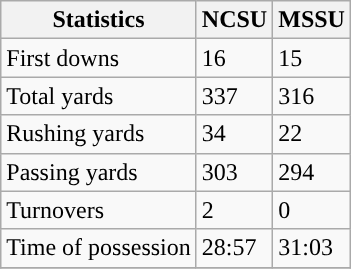<table class="wikitable">
<tr>
<th>Statistics</th>
<th>NCSU</th>
<th>MSSU</th>
</tr>
<tr>
<td>First downs</td>
<td>16</td>
<td>15</td>
</tr>
<tr>
<td>Total yards</td>
<td>337</td>
<td>316</td>
</tr>
<tr>
<td>Rushing yards</td>
<td>34</td>
<td>22</td>
</tr>
<tr>
<td>Passing yards</td>
<td>303</td>
<td>294</td>
</tr>
<tr>
<td>Turnovers</td>
<td>2</td>
<td>0</td>
</tr>
<tr>
<td>Time of possession</td>
<td>28:57</td>
<td>31:03</td>
</tr>
<tr>
</tr>
</table>
